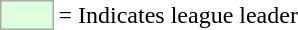<table>
<tr>
<td style="background:#DDFFDD; border:1px solid #aaa; width:2em;"></td>
<td>= Indicates league leader</td>
</tr>
</table>
